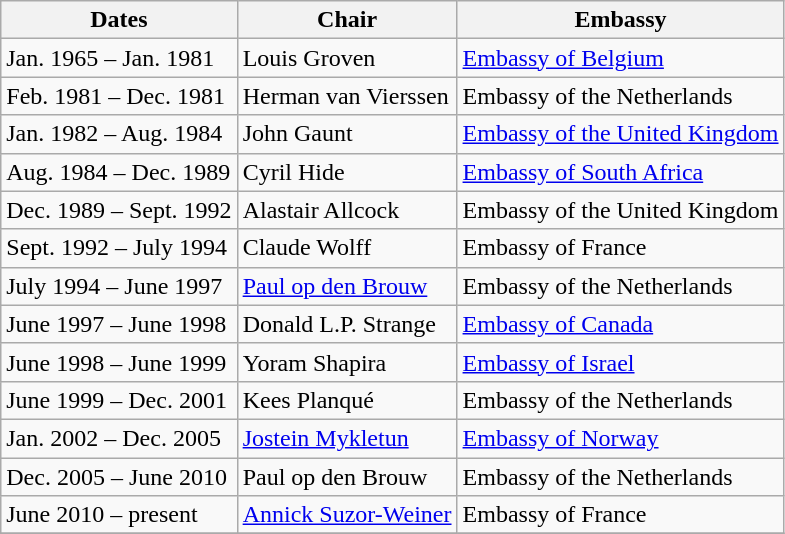<table class="wikitable">
<tr>
<th>Dates</th>
<th>Chair</th>
<th>Embassy</th>
</tr>
<tr>
<td>Jan. 1965 – Jan. 1981</td>
<td>Louis Groven</td>
<td><a href='#'>Embassy of Belgium</a></td>
</tr>
<tr>
<td>Feb. 1981 – Dec. 1981</td>
<td>Herman van Vierssen</td>
<td>Embassy of the Netherlands</td>
</tr>
<tr>
<td>Jan. 1982 – Aug. 1984</td>
<td>John Gaunt</td>
<td><a href='#'>Embassy of the United Kingdom</a></td>
</tr>
<tr>
<td>Aug. 1984 – Dec. 1989</td>
<td>Cyril Hide</td>
<td><a href='#'>Embassy of South Africa</a></td>
</tr>
<tr>
<td>Dec. 1989 – Sept. 1992</td>
<td>Alastair Allcock</td>
<td>Embassy of the United Kingdom</td>
</tr>
<tr>
<td>Sept. 1992 – July 1994</td>
<td>Claude Wolff</td>
<td>Embassy of France</td>
</tr>
<tr>
<td>July 1994 – June 1997</td>
<td><a href='#'>Paul op den Brouw</a></td>
<td>Embassy of the Netherlands</td>
</tr>
<tr>
<td>June 1997 – June 1998</td>
<td>Donald L.P. Strange</td>
<td><a href='#'>Embassy of Canada</a></td>
</tr>
<tr>
<td>June 1998 – June 1999</td>
<td>Yoram Shapira</td>
<td><a href='#'>Embassy of Israel</a></td>
</tr>
<tr>
<td>June 1999 – Dec. 2001</td>
<td>Kees Planqué</td>
<td>Embassy of the Netherlands</td>
</tr>
<tr>
<td>Jan. 2002 – Dec. 2005</td>
<td><a href='#'>Jostein Mykletun</a></td>
<td><a href='#'>Embassy of Norway</a></td>
</tr>
<tr>
<td>Dec. 2005 – June 2010</td>
<td>Paul op den Brouw</td>
<td>Embassy of the Netherlands</td>
</tr>
<tr>
<td>June 2010 – present</td>
<td><a href='#'>Annick Suzor-Weiner</a></td>
<td>Embassy of France</td>
</tr>
<tr>
</tr>
</table>
